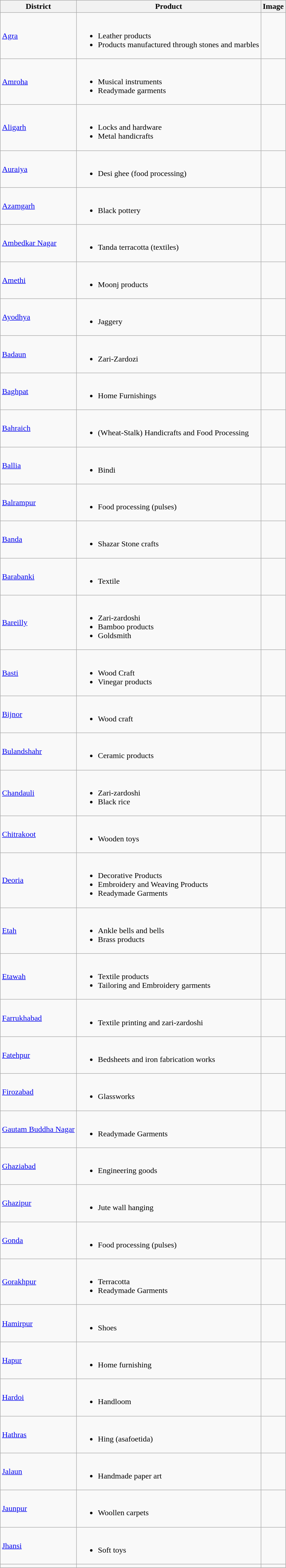<table class="wikitable sortable">
<tr>
<th>District</th>
<th>Product</th>
<th>Image</th>
</tr>
<tr>
<td><a href='#'>Agra</a></td>
<td><br><ul><li>Leather products</li><li>Products manufactured through stones and marbles</li></ul></td>
<td></td>
</tr>
<tr>
<td><a href='#'>Amroha</a></td>
<td><br><ul><li>Musical instruments</li><li>Readymade garments</li></ul></td>
<td></td>
</tr>
<tr>
<td><a href='#'>Aligarh</a></td>
<td><br><ul><li>Locks and hardware</li><li>Metal handicrafts</li></ul></td>
<td></td>
</tr>
<tr>
<td><a href='#'>Auraiya</a></td>
<td><br><ul><li>Desi ghee (food processing)</li></ul></td>
<td></td>
</tr>
<tr>
<td><a href='#'>Azamgarh</a></td>
<td><br><ul><li>Black pottery</li></ul></td>
<td></td>
</tr>
<tr>
<td><a href='#'>Ambedkar Nagar</a></td>
<td><br><ul><li>Tanda terracotta (textiles)</li></ul></td>
<td></td>
</tr>
<tr>
<td><a href='#'>Amethi</a></td>
<td><br><ul><li>Moonj products</li></ul></td>
<td></td>
</tr>
<tr>
<td><a href='#'>Ayodhya</a></td>
<td><br><ul><li>Jaggery</li></ul></td>
<td></td>
</tr>
<tr>
<td><a href='#'>Badaun</a></td>
<td><br><ul><li>Zari-Zardozi</li></ul></td>
<td></td>
</tr>
<tr>
<td><a href='#'>Baghpat</a></td>
<td><br><ul><li>Home Furnishings</li></ul></td>
<td></td>
</tr>
<tr>
<td><a href='#'>Bahraich</a></td>
<td><br><ul><li>(Wheat-Stalk) Handicrafts and Food Processing</li></ul></td>
<td></td>
</tr>
<tr>
<td><a href='#'>Ballia</a></td>
<td><br><ul><li>Bindi</li></ul></td>
<td></td>
</tr>
<tr>
<td><a href='#'>Balrampur</a></td>
<td><br><ul><li>Food processing (pulses)</li></ul></td>
<td></td>
</tr>
<tr>
<td><a href='#'>Banda</a></td>
<td><br><ul><li>Shazar Stone crafts</li></ul></td>
<td></td>
</tr>
<tr>
<td><a href='#'>Barabanki</a></td>
<td><br><ul><li>Textile</li></ul></td>
<td></td>
</tr>
<tr>
<td><a href='#'>Bareilly</a></td>
<td><br><ul><li>Zari-zardoshi</li><li>Bamboo products</li><li>Goldsmith</li></ul></td>
<td></td>
</tr>
<tr>
<td><a href='#'>Basti</a></td>
<td><br><ul><li>Wood Craft</li><li>Vinegar products</li></ul></td>
<td></td>
</tr>
<tr>
<td><a href='#'>Bijnor</a></td>
<td><br><ul><li>Wood craft</li></ul></td>
<td></td>
</tr>
<tr>
<td><a href='#'>Bulandshahr</a></td>
<td><br><ul><li>Ceramic products</li></ul></td>
<td></td>
</tr>
<tr>
<td><a href='#'>Chandauli</a></td>
<td><br><ul><li>Zari-zardoshi</li><li>Black rice</li></ul></td>
<td></td>
</tr>
<tr>
<td><a href='#'>Chitrakoot</a></td>
<td><br><ul><li>Wooden toys</li></ul></td>
<td></td>
</tr>
<tr>
<td><a href='#'>Deoria</a></td>
<td><br><ul><li>Decorative Products</li><li>Embroidery and Weaving Products</li><li>Readymade Garments</li></ul></td>
<td></td>
</tr>
<tr>
<td><a href='#'>Etah</a></td>
<td><br><ul><li>Ankle bells and bells</li><li>Brass products</li></ul></td>
<td></td>
</tr>
<tr>
<td><a href='#'>Etawah</a></td>
<td><br><ul><li>Textile products</li><li>Tailoring and Embroidery garments</li></ul></td>
<td></td>
</tr>
<tr>
<td><a href='#'>Farrukhabad</a></td>
<td><br><ul><li>Textile printing and zari-zardoshi</li></ul></td>
<td></td>
</tr>
<tr>
<td><a href='#'>Fatehpur</a></td>
<td><br><ul><li>Bedsheets and iron fabrication works</li></ul></td>
<td></td>
</tr>
<tr>
<td><a href='#'>Firozabad</a></td>
<td><br><ul><li>Glassworks</li></ul></td>
<td></td>
</tr>
<tr>
<td><a href='#'>Gautam Buddha Nagar</a></td>
<td><br><ul><li>Readymade Garments</li></ul></td>
<td></td>
</tr>
<tr>
<td><a href='#'>Ghaziabad</a></td>
<td><br><ul><li>Engineering goods</li></ul></td>
<td></td>
</tr>
<tr>
<td><a href='#'>Ghazipur</a></td>
<td><br><ul><li>Jute wall hanging</li></ul></td>
<td></td>
</tr>
<tr>
<td><a href='#'>Gonda</a></td>
<td><br><ul><li>Food processing (pulses)</li></ul></td>
<td></td>
</tr>
<tr>
<td><a href='#'>Gorakhpur</a></td>
<td><br><ul><li>Terracotta</li><li>Readymade Garments</li></ul></td>
<td></td>
</tr>
<tr>
<td><a href='#'>Hamirpur</a></td>
<td><br><ul><li>Shoes</li></ul></td>
<td></td>
</tr>
<tr>
<td><a href='#'>Hapur</a></td>
<td><br><ul><li>Home furnishing</li></ul></td>
<td></td>
</tr>
<tr>
<td><a href='#'>Hardoi</a></td>
<td><br><ul><li>Handloom</li></ul></td>
<td></td>
</tr>
<tr>
<td><a href='#'>Hathras</a></td>
<td><br><ul><li>Hing (asafoetida)</li></ul></td>
<td></td>
</tr>
<tr>
<td><a href='#'>Jalaun</a></td>
<td><br><ul><li>Handmade paper art</li></ul></td>
<td></td>
</tr>
<tr>
<td><a href='#'>Jaunpur</a></td>
<td><br><ul><li>Woollen carpets</li></ul></td>
<td></td>
</tr>
<tr>
<td><a href='#'>Jhansi</a></td>
<td><br><ul><li>Soft toys</li></ul></td>
<td></td>
</tr>
<tr>
<td></td>
<td></td>
<td></td>
</tr>
</table>
